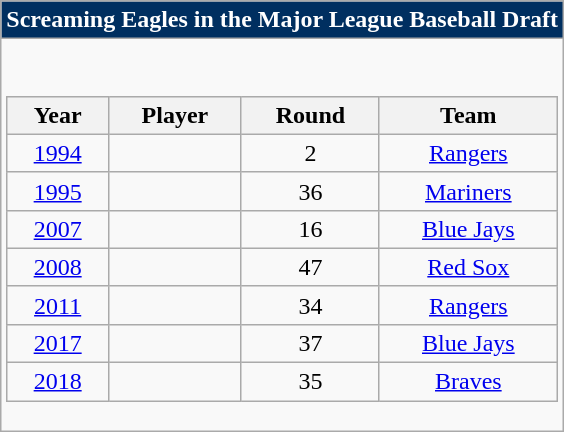<table class="wikitable sortable collapsible collapsed" style="text-align:center">
<tr>
<th colspan=4 style="background:#002F60; color:white">Screaming Eagles in the Major League Baseball Draft</th>
</tr>
<tr>
<td><br><table class="wikitable sortable" | width="100%">
<tr>
<th width="*">Year</th>
<th width="*">Player</th>
<th width="*">Round</th>
<th width="*">Team</th>
</tr>
<tr valign="center">
<td><a href='#'>1994</a></td>
<td></td>
<td>2</td>
<td><a href='#'>Rangers</a></td>
</tr>
<tr>
<td><a href='#'>1995</a></td>
<td></td>
<td>36</td>
<td><a href='#'>Mariners</a></td>
</tr>
<tr>
<td><a href='#'>2007</a></td>
<td></td>
<td>16</td>
<td><a href='#'>Blue Jays</a></td>
</tr>
<tr>
<td><a href='#'>2008</a></td>
<td></td>
<td>47</td>
<td><a href='#'>Red Sox</a></td>
</tr>
<tr>
<td><a href='#'>2011</a></td>
<td></td>
<td>34</td>
<td><a href='#'>Rangers</a></td>
</tr>
<tr>
<td><a href='#'>2017</a></td>
<td></td>
<td>37</td>
<td><a href='#'>Blue Jays</a></td>
</tr>
<tr>
<td><a href='#'>2018</a></td>
<td></td>
<td>35</td>
<td><a href='#'>Braves</a></td>
</tr>
</table>
</td>
</tr>
</table>
